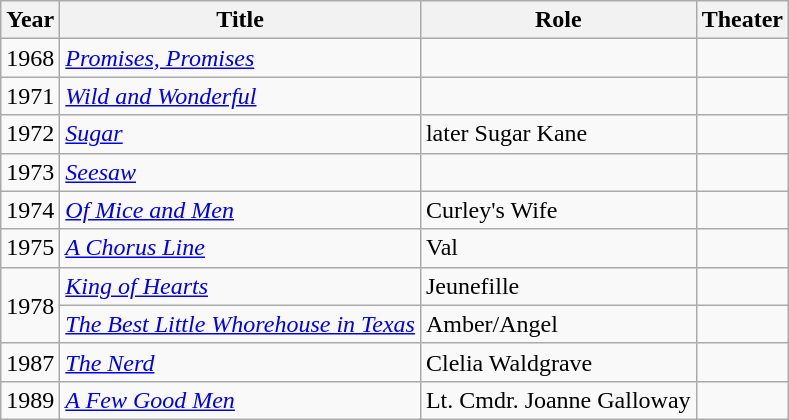<table class="wikitable sortable">
<tr>
<th>Year</th>
<th>Title</th>
<th>Role</th>
<th>Theater</th>
</tr>
<tr>
<td>1968</td>
<td><em><a href='#'>Promises, Promises</a></em></td>
<td></td>
<td></td>
</tr>
<tr>
<td>1971</td>
<td><em><a href='#'>Wild and Wonderful</a></em></td>
<td></td>
<td></td>
</tr>
<tr>
<td>1972</td>
<td><em><a href='#'>Sugar</a></em></td>
<td>later Sugar Kane</td>
<td></td>
</tr>
<tr>
<td>1973</td>
<td><em><a href='#'>Seesaw</a></em></td>
<td></td>
<td></td>
</tr>
<tr>
<td>1974</td>
<td><em><a href='#'>Of Mice and Men</a></em></td>
<td>Curley's Wife</td>
<td></td>
</tr>
<tr>
<td>1975</td>
<td><em><a href='#'>A Chorus Line</a></em></td>
<td>Val</td>
<td></td>
</tr>
<tr>
<td rowspan="2">1978</td>
<td><em><a href='#'>King of Hearts</a></em></td>
<td>Jeunefille</td>
<td></td>
</tr>
<tr>
<td><em><a href='#'>The Best Little Whorehouse in Texas</a></em></td>
<td>Amber/Angel</td>
<td></td>
</tr>
<tr>
<td>1987</td>
<td><em><a href='#'>The Nerd</a></em></td>
<td>Clelia Waldgrave</td>
<td></td>
</tr>
<tr>
<td>1989</td>
<td><em><a href='#'>A Few Good Men</a></em></td>
<td>Lt. Cmdr. Joanne Galloway</td>
<td></td>
</tr>
</table>
